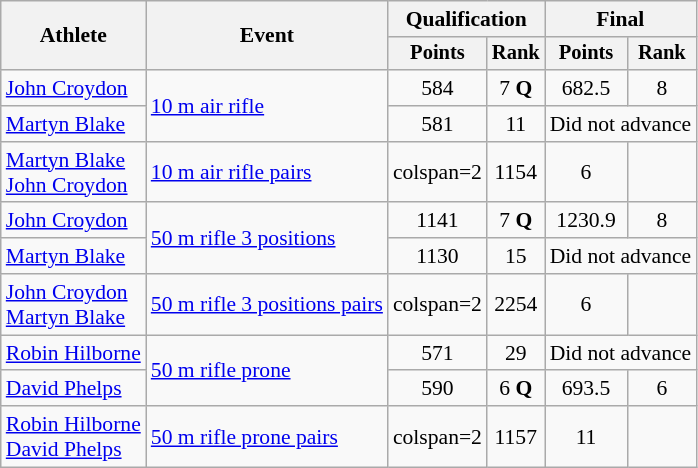<table class="wikitable" style="font-size:90%;">
<tr>
<th rowspan=2>Athlete</th>
<th rowspan=2>Event</th>
<th colspan=2>Qualification</th>
<th colspan=2>Final</th>
</tr>
<tr style="font-size:95%">
<th>Points</th>
<th>Rank</th>
<th>Points</th>
<th>Rank</th>
</tr>
<tr align=center>
<td align=left><a href='#'>John Croydon</a></td>
<td align=left rowspan=2><a href='#'>10 m air rifle</a></td>
<td>584</td>
<td>7 <strong>Q</strong></td>
<td>682.5</td>
<td>8</td>
</tr>
<tr align=center>
<td align=left><a href='#'>Martyn Blake</a></td>
<td>581</td>
<td>11</td>
<td colspan=2>Did not advance</td>
</tr>
<tr align=center>
<td align=left><a href='#'>Martyn Blake</a><br><a href='#'>John Croydon</a></td>
<td align=left rowspan=1><a href='#'>10 m air rifle pairs</a></td>
<td>colspan=2 </td>
<td>1154</td>
<td>6</td>
</tr>
<tr align=center>
<td align=left><a href='#'>John Croydon</a></td>
<td align=left rowspan=2><a href='#'>50 m rifle 3 positions</a></td>
<td>1141</td>
<td>7 <strong>Q</strong></td>
<td>1230.9</td>
<td>8</td>
</tr>
<tr align=center>
<td align=left><a href='#'>Martyn Blake</a></td>
<td>1130</td>
<td>15</td>
<td colspan=2>Did not advance</td>
</tr>
<tr align=center>
<td align=left><a href='#'>John Croydon</a><br><a href='#'>Martyn Blake</a></td>
<td align=left rowspan=1><a href='#'>50 m rifle 3 positions pairs</a></td>
<td>colspan=2 </td>
<td>2254</td>
<td>6</td>
</tr>
<tr align=center>
<td align=left><a href='#'>Robin Hilborne</a></td>
<td align=left rowspan=2><a href='#'>50 m rifle prone</a></td>
<td>571</td>
<td>29</td>
<td colspan=2>Did not advance</td>
</tr>
<tr align=center>
<td align=left><a href='#'>David Phelps</a></td>
<td>590</td>
<td>6 <strong>Q</strong></td>
<td>693.5</td>
<td>6</td>
</tr>
<tr align=center>
<td align=left><a href='#'>Robin Hilborne</a><br><a href='#'>David Phelps</a></td>
<td align=left rowspan=1><a href='#'>50 m rifle prone pairs</a></td>
<td>colspan=2 </td>
<td>1157</td>
<td>11</td>
</tr>
</table>
